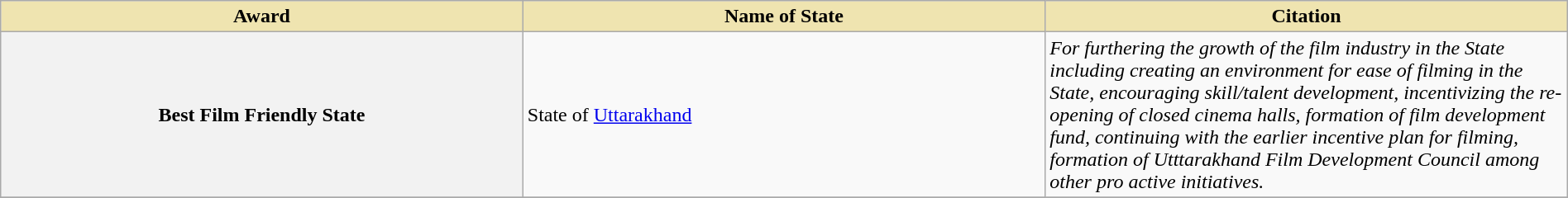<table class="wikitable plainrowheaders" style="width:100%;">
<tr>
<th style="background-color:#EFE4B0;width:20%;">Award</th>
<th style="background-color:#EFE4B0;width:20%;">Name of State</th>
<th style="background-color:#EFE4B0;width:20%;">Citation</th>
</tr>
<tr>
<th scope="row">Best Film Friendly State</th>
<td>State of <a href='#'>Uttarakhand</a></td>
<td><em>For furthering the growth of the film industry in the State including creating an environment for ease of filming in the State, encouraging skill/talent development, incentivizing the re-opening of closed cinema halls, formation of film development fund, continuing with the earlier incentive plan for filming, formation of Utttarakhand Film Development Council among other pro active initiatives.</em></td>
</tr>
<tr>
</tr>
</table>
